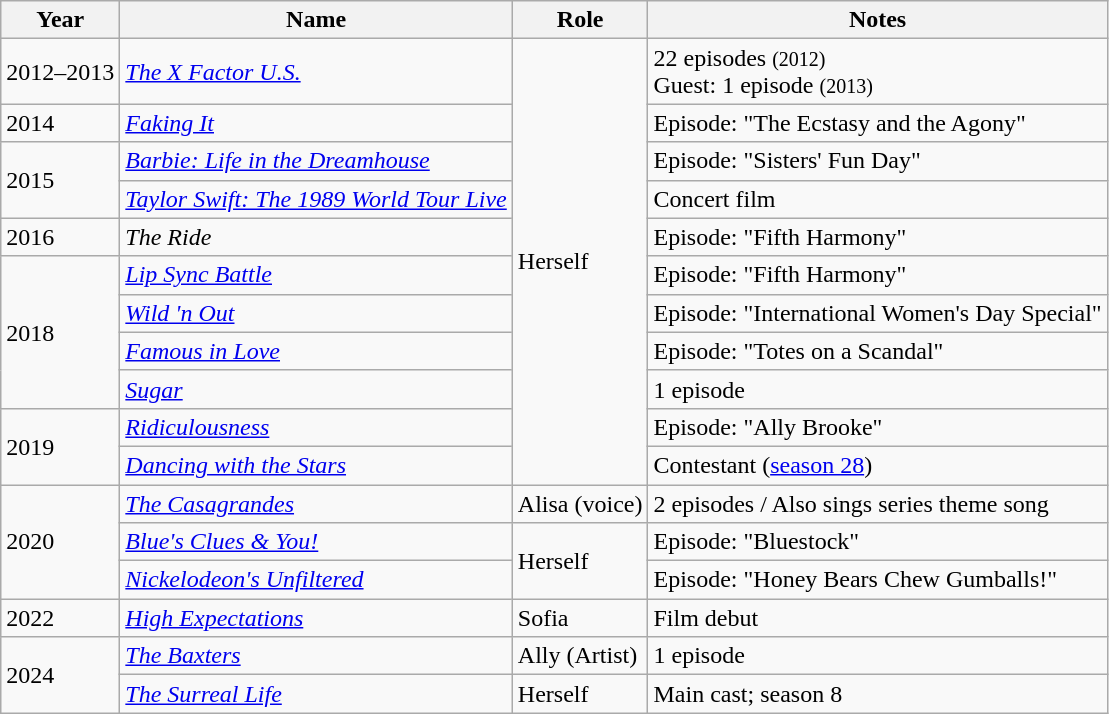<table class="wikitable">
<tr>
<th>Year</th>
<th>Name</th>
<th>Role</th>
<th>Notes</th>
</tr>
<tr>
<td>2012–2013</td>
<td><em><a href='#'>The X Factor U.S.</a></em></td>
<td rowspan="11">Herself</td>
<td>22 episodes <small>(2012)</small><br>Guest: 1 episode <small>(2013)</small></td>
</tr>
<tr>
<td>2014</td>
<td><em><a href='#'>Faking It</a></em></td>
<td>Episode: "The Ecstasy and the Agony"</td>
</tr>
<tr>
<td rowspan="2">2015</td>
<td><em><a href='#'>Barbie: Life in the Dreamhouse</a></em></td>
<td>Episode: "Sisters' Fun Day"</td>
</tr>
<tr>
<td><em><a href='#'>Taylor Swift: The 1989 World Tour Live</a></em></td>
<td>Concert film</td>
</tr>
<tr>
<td>2016</td>
<td><em>The Ride</em></td>
<td>Episode: "Fifth Harmony"</td>
</tr>
<tr>
<td rowspan="4">2018</td>
<td><em><a href='#'>Lip Sync Battle</a></em></td>
<td>Episode: "Fifth Harmony"</td>
</tr>
<tr>
<td><em><a href='#'>Wild 'n Out</a></em></td>
<td>Episode: "International Women's Day Special"</td>
</tr>
<tr>
<td><em><a href='#'>Famous in Love</a></em></td>
<td>Episode: "Totes on a Scandal"</td>
</tr>
<tr>
<td><em><a href='#'>Sugar</a></em></td>
<td>1 episode</td>
</tr>
<tr>
<td rowspan="2">2019</td>
<td><em><a href='#'>Ridiculousness</a></em></td>
<td>Episode: "Ally Brooke"</td>
</tr>
<tr>
<td><em><a href='#'>Dancing with the Stars</a></em></td>
<td>Contestant (<a href='#'>season 28</a>)</td>
</tr>
<tr>
<td rowspan="3">2020</td>
<td><em><a href='#'>The Casagrandes</a></em></td>
<td>Alisa (voice)</td>
<td>2 episodes / Also sings series theme song</td>
</tr>
<tr>
<td><em><a href='#'>Blue's Clues & You!</a></em></td>
<td rowspan="2">Herself</td>
<td>Episode: "Bluestock"</td>
</tr>
<tr>
<td><em><a href='#'>Nickelodeon's Unfiltered</a></em></td>
<td>Episode: "Honey Bears Chew Gumballs!"</td>
</tr>
<tr>
<td>2022</td>
<td><em><a href='#'>High Expectations</a></em></td>
<td>Sofia</td>
<td>Film debut</td>
</tr>
<tr>
<td rowspan="2">2024</td>
<td><em><a href='#'>The Baxters</a></em></td>
<td>Ally (Artist)</td>
<td>1 episode</td>
</tr>
<tr>
<td><em><a href='#'>The Surreal Life</a></em></td>
<td>Herself</td>
<td>Main cast; season 8</td>
</tr>
</table>
